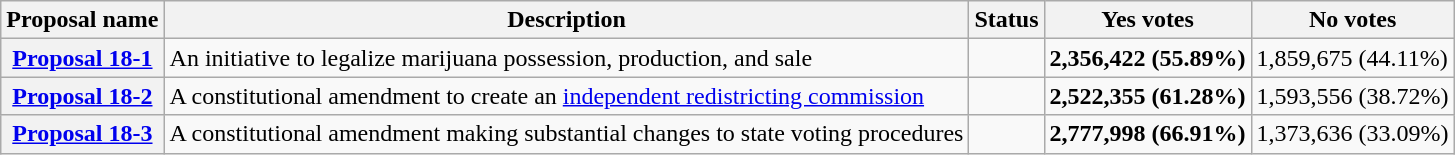<table class="wikitable sortable plainrowheaders">
<tr>
<th scope="col">Proposal name</th>
<th class="unsortable" scope="col">Description</th>
<th scope="col">Status</th>
<th scope="col">Yes votes</th>
<th scope="col">No votes</th>
</tr>
<tr>
<th scope="row"><a href='#'>Proposal 18-1</a></th>
<td>An initiative to legalize marijuana possession, production, and sale</td>
<td></td>
<td><strong>2,356,422 (55.89%)</strong></td>
<td>1,859,675 (44.11%)</td>
</tr>
<tr>
<th scope="row"><a href='#'>Proposal 18-2</a></th>
<td>A constitutional amendment to create an <a href='#'>independent redistricting commission</a></td>
<td></td>
<td><strong>2,522,355 (61.28%)</strong></td>
<td>1,593,556 (38.72%)</td>
</tr>
<tr>
<th scope="row"><a href='#'>Proposal 18-3</a></th>
<td>A constitutional amendment making substantial changes to state voting procedures</td>
<td></td>
<td><strong>2,777,998 (66.91%)</strong></td>
<td>1,373,636 (33.09%)</td>
</tr>
</table>
